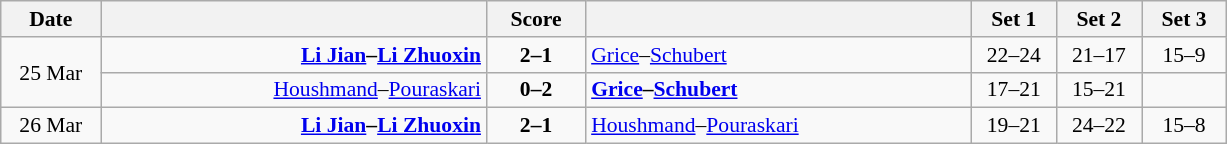<table class="wikitable" style="text-align: center; font-size:90% ">
<tr>
<th width="60">Date</th>
<th align="right" width="250"></th>
<th width="60">Score</th>
<th align="left" width="250"></th>
<th width="50">Set 1</th>
<th width="50">Set 2</th>
<th width="50">Set 3</th>
</tr>
<tr>
<td rowspan=2>25 Mar</td>
<td align=right><strong><a href='#'>Li Jian</a>–<a href='#'>Li Zhuoxin</a> </strong></td>
<td align=center><strong>2–1</strong></td>
<td align=left> <a href='#'>Grice</a>–<a href='#'>Schubert</a></td>
<td>22–24</td>
<td>21–17</td>
<td>15–9</td>
</tr>
<tr>
<td align=right><a href='#'>Houshmand</a>–<a href='#'>Pouraskari</a> </td>
<td align=center><strong>0–2</strong></td>
<td align=left><strong> <a href='#'>Grice</a>–<a href='#'>Schubert</a></strong></td>
<td>17–21</td>
<td>15–21</td>
<td></td>
</tr>
<tr>
<td>26 Mar</td>
<td align=right><strong><a href='#'>Li Jian</a>–<a href='#'>Li Zhuoxin</a> </strong></td>
<td align=center><strong>2–1</strong></td>
<td align=left> <a href='#'>Houshmand</a>–<a href='#'>Pouraskari</a></td>
<td>19–21</td>
<td>24–22</td>
<td>15–8</td>
</tr>
</table>
